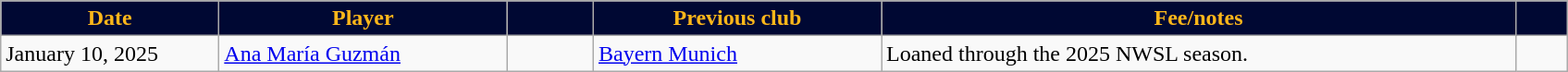<table class="wikitable sortable" style="text-align:left;">
<tr>
<th style="background:#000833; color:#FDB71A; width:150px;" data-sort-type="date">Date</th>
<th style="background:#000833; color:#FDB71A; width:200px;">Player</th>
<th style="background:#000833; color:#FDB71A; width:55px;"></th>
<th style="background:#000833; color:#FDB71A; width:200px;">Previous club</th>
<th style="background:#000833; color:#FDB71A; width:450px;">Fee/notes</th>
<th style="background:#000833; color:#FDB71A; width:30px;"></th>
</tr>
<tr>
<td>January 10, 2025</td>
<td> <a href='#'>Ana María Guzmán</a></td>
<td align="center"></td>
<td> <a href='#'>Bayern Munich</a></td>
<td>Loaned through the 2025 NWSL season.</td>
<td></td>
</tr>
</table>
